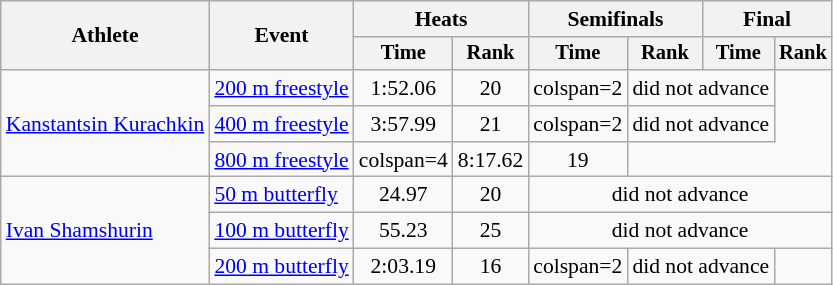<table class=wikitable style="font-size:90%">
<tr>
<th rowspan=2>Athlete</th>
<th rowspan=2>Event</th>
<th colspan=2>Heats</th>
<th colspan=2>Semifinals</th>
<th colspan=2>Final</th>
</tr>
<tr style="font-size:95%">
<th>Time</th>
<th>Rank</th>
<th>Time</th>
<th>Rank</th>
<th>Time</th>
<th>Rank</th>
</tr>
<tr align=center>
<td rowspan=3 align=left><a href='#'>Kanstantsin Kurachkin</a></td>
<td align=left><a href='#'>200 m freestyle</a></td>
<td>1:52.06</td>
<td>20</td>
<td>colspan=2 </td>
<td colspan=2>did not advance</td>
</tr>
<tr align=center>
<td align=left><a href='#'>400 m freestyle</a></td>
<td>3:57.99</td>
<td>21</td>
<td>colspan=2 </td>
<td colspan=2>did not advance</td>
</tr>
<tr align=center>
<td align=left><a href='#'>800 m freestyle</a></td>
<td>colspan=4 </td>
<td>8:17.62</td>
<td>19</td>
</tr>
<tr align=center>
<td rowspan=3 align=left><a href='#'>Ivan Shamshurin</a></td>
<td align=left><a href='#'>50 m butterfly</a></td>
<td>24.97</td>
<td>20</td>
<td colspan=4>did not advance</td>
</tr>
<tr align=center>
<td align=left><a href='#'>100 m butterfly</a></td>
<td>55.23</td>
<td>25</td>
<td colspan=4>did not advance</td>
</tr>
<tr align=center>
<td align=left><a href='#'>200 m butterfly</a></td>
<td>2:03.19</td>
<td>16</td>
<td>colspan=2 </td>
<td colspan=2>did not advance</td>
</tr>
</table>
